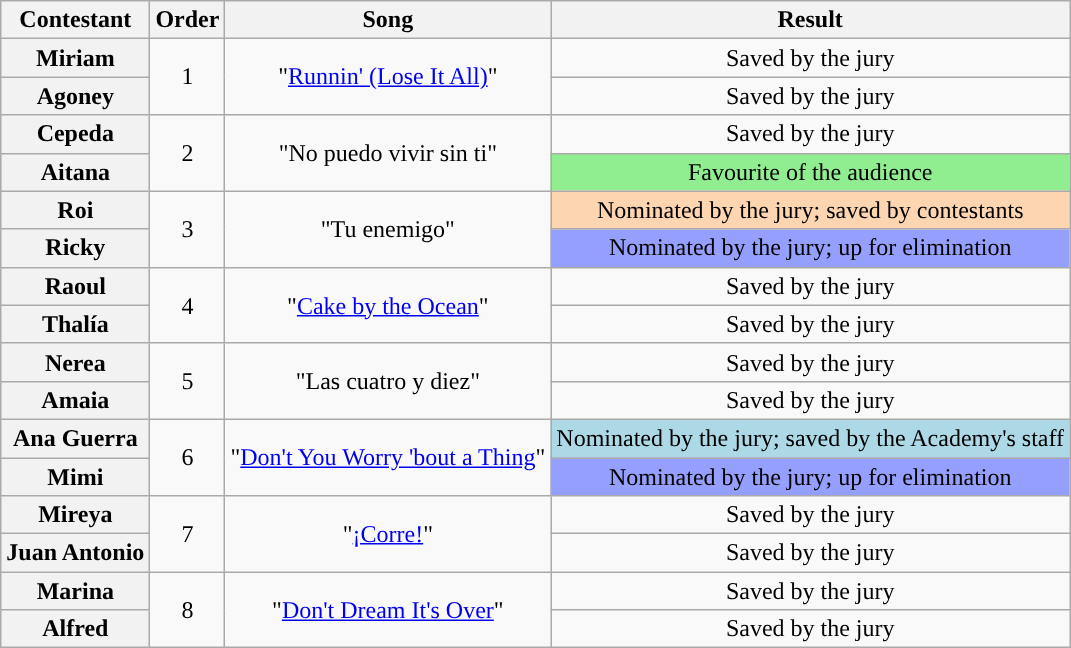<table class="wikitable plainrowheaders" style="text-align:center;">
<tr>
<th scope="col">Contestant</th>
<th scope="col">Order</th>
<th scope="col">Song</th>
<th scope="col">Result</th>
</tr>
<tr>
<th scope="row">Miriam</th>
<td rowspan="2">1</td>
<td rowspan="2">"<a href='#'>Runnin' (Lose It All)</a>"</td>
<td>Saved by the jury</td>
</tr>
<tr>
<th scope="row">Agoney</th>
<td>Saved by the jury</td>
</tr>
<tr>
<th scope="row">Cepeda</th>
<td rowspan="2">2</td>
<td rowspan="2">"No puedo vivir sin ti"</td>
<td>Saved by the jury</td>
</tr>
<tr style="background:lightgreen">
<th scope="row">Aitana</th>
<td>Favourite of the audience</td>
</tr>
<tr>
<th scope="row">Roi</th>
<td rowspan="2">3</td>
<td rowspan="2">"Tu enemigo"</td>
<td style="background:#fdd5b1;">Nominated by the jury; saved by contestants</td>
</tr>
<tr>
<th scope="row">Ricky</th>
<td style="background:#959ffd;">Nominated by the jury; up for elimination</td>
</tr>
<tr>
<th scope="row">Raoul</th>
<td rowspan="2">4</td>
<td rowspan="2">"<a href='#'>Cake by the Ocean</a>"</td>
<td>Saved by the jury</td>
</tr>
<tr>
<th scope="row">Thalía</th>
<td>Saved by the jury</td>
</tr>
<tr>
<th scope="row">Nerea</th>
<td rowspan="2">5</td>
<td rowspan="2">"Las cuatro y diez"</td>
<td>Saved by the jury</td>
</tr>
<tr>
<th scope="row">Amaia</th>
<td>Saved by the jury</td>
</tr>
<tr>
<th scope="row">Ana Guerra</th>
<td rowspan="2">6</td>
<td rowspan="2">"<a href='#'>Don't You Worry 'bout a Thing</a>"</td>
<td style="background:lightblue;">Nominated by the jury; saved by the Academy's staff</td>
</tr>
<tr>
<th scope="row">Mimi</th>
<td style="background:#959ffd;">Nominated by the jury; up for elimination</td>
</tr>
<tr>
<th scope="row">Mireya</th>
<td rowspan="2">7</td>
<td rowspan="2">"<a href='#'>¡Corre!</a>"</td>
<td>Saved by the jury</td>
</tr>
<tr>
<th scope="row">Juan Antonio</th>
<td>Saved by the jury</td>
</tr>
<tr>
<th scope="row">Marina</th>
<td rowspan="2">8</td>
<td rowspan="2">"<a href='#'>Don't Dream It's Over</a>"</td>
<td>Saved by the jury</td>
</tr>
<tr>
<th scope="row">Alfred</th>
<td>Saved by the jury</td>
</tr>
</table>
